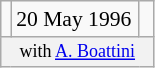<table class="wikitable floatright" style="font-size: 0.9em;">
<tr>
<td></td>
<td>20 May 1996</td>
<td> </td>
</tr>
<tr>
<th colspan=3 style="font-weight: normal; font-size: smaller; text-align: left; padding: 2px 12px;"> with <a href='#'>A. Boattini</a></th>
</tr>
</table>
